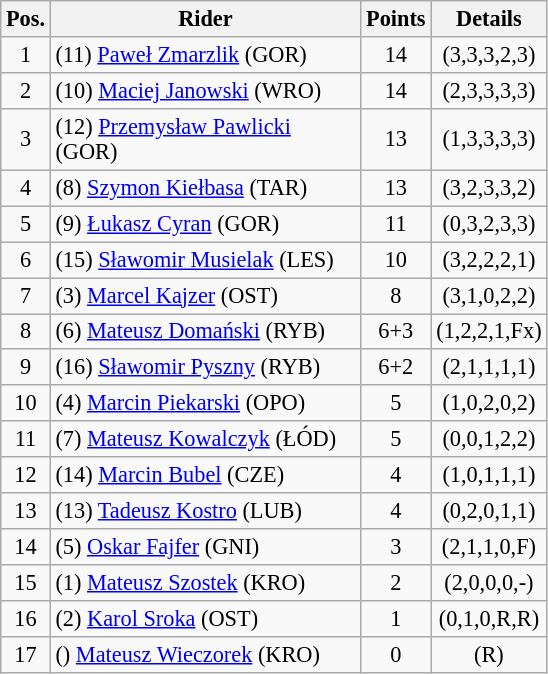<table class=wikitable style="font-size:93%;">
<tr>
<th width=25px>Pos.</th>
<th width=200px>Rider</th>
<th width=40px>Points</th>
<th width=70px>Details</th>
</tr>
<tr align=center >
<td>1</td>
<td align=left>(11) <a href='#'>Paweł Zmarzlik</a> (GOR)</td>
<td>14</td>
<td>(3,3,3,2,3)</td>
</tr>
<tr align=center >
<td>2</td>
<td align=left>(10) <a href='#'>Maciej Janowski</a> (WRO)</td>
<td>14</td>
<td>(2,3,3,3,3)</td>
</tr>
<tr align=center >
<td>3</td>
<td align=left>(12) <a href='#'>Przemysław Pawlicki</a> (GOR)</td>
<td>13</td>
<td>(1,3,3,3,3)</td>
</tr>
<tr align=center >
<td>4</td>
<td align=left>(8) <a href='#'>Szymon Kiełbasa</a> (TAR)</td>
<td>13</td>
<td>(3,2,3,3,2)</td>
</tr>
<tr align=center >
<td>5</td>
<td align=left>(9) <a href='#'>Łukasz Cyran</a> (GOR)</td>
<td>11</td>
<td>(0,3,2,3,3)</td>
</tr>
<tr align=center >
<td>6</td>
<td align=left>(15) <a href='#'>Sławomir Musielak</a> (LES)</td>
<td>10</td>
<td>(3,2,2,2,1)</td>
</tr>
<tr align=center >
<td>7</td>
<td align=left>(3) <a href='#'>Marcel Kajzer</a> (OST)</td>
<td>8</td>
<td>(3,1,0,2,2)</td>
</tr>
<tr align=center >
<td>8</td>
<td align=left>(6) <a href='#'>Mateusz Domański</a> (RYB)</td>
<td>6+3</td>
<td>(1,2,2,1,Fx)</td>
</tr>
<tr align=center >
<td>9</td>
<td align=left>(16) <a href='#'>Sławomir Pyszny</a> (RYB)</td>
<td>6+2</td>
<td>(2,1,1,1,1)</td>
</tr>
<tr align=center>
<td>10</td>
<td align=left>(4) <a href='#'>Marcin Piekarski</a> (OPO)</td>
<td>5</td>
<td>(1,0,2,0,2)</td>
</tr>
<tr align=center>
<td>11</td>
<td align=left>(7) <a href='#'>Mateusz Kowalczyk</a> (ŁÓD)</td>
<td>5</td>
<td>(0,0,1,2,2)</td>
</tr>
<tr align=center>
<td>12</td>
<td align=left>(14) <a href='#'>Marcin Bubel</a> (CZE)</td>
<td>4</td>
<td>(1,0,1,1,1)</td>
</tr>
<tr align=center>
<td>13</td>
<td align=left>(13) <a href='#'>Tadeusz Kostro</a> (LUB)</td>
<td>4</td>
<td>(0,2,0,1,1)</td>
</tr>
<tr align=center>
<td>14</td>
<td align=left>(5) <a href='#'>Oskar Fajfer</a> (GNI)</td>
<td>3</td>
<td>(2,1,1,0,F)</td>
</tr>
<tr align=center>
<td>15</td>
<td align=left>(1) <a href='#'>Mateusz Szostek</a> (KRO)</td>
<td>2</td>
<td>(2,0,0,0,-)</td>
</tr>
<tr align=center>
<td>16</td>
<td align=left>(2) <a href='#'>Karol Sroka</a> (OST)</td>
<td>1</td>
<td>(0,1,0,R,R)</td>
</tr>
<tr align=center>
<td>17</td>
<td align=left>() <a href='#'>Mateusz Wieczorek</a> (KRO)</td>
<td>0</td>
<td>(R)</td>
</tr>
</table>
